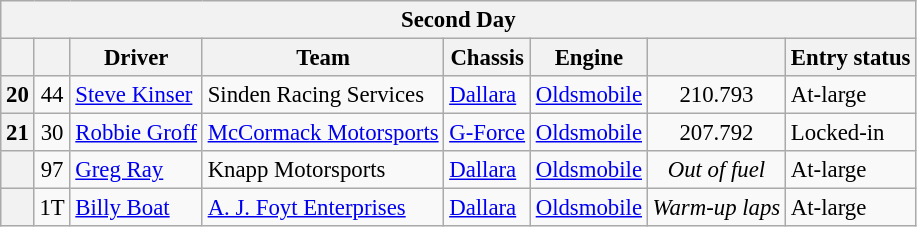<table class="wikitable" style="font-size:95%;">
<tr>
<th colspan=8>Second Day</th>
</tr>
<tr>
<th></th>
<th></th>
<th>Driver</th>
<th>Team</th>
<th>Chassis</th>
<th>Engine</th>
<th></th>
<th>Entry status</th>
</tr>
<tr>
<th scope="row">20</th>
<td style="text-align:center;">44</td>
<td> <a href='#'>Steve Kinser</a> <strong></strong></td>
<td>Sinden Racing Services</td>
<td><a href='#'>Dallara</a></td>
<td><a href='#'>Oldsmobile</a></td>
<td style="text-align:center;">210.793</td>
<td>At-large</td>
</tr>
<tr>
<th scope="row">21</th>
<td style="text-align:center;">30</td>
<td> <a href='#'>Robbie Groff</a> <strong></strong></td>
<td><a href='#'>McCormack Motorsports</a></td>
<td><a href='#'>G-Force</a></td>
<td><a href='#'>Oldsmobile</a></td>
<td style="text-align:center;">207.792</td>
<td>Locked-in</td>
</tr>
<tr>
<th scope="row"></th>
<td style="text-align:center;">97</td>
<td> <a href='#'>Greg Ray</a> <strong></strong></td>
<td>Knapp Motorsports</td>
<td><a href='#'>Dallara</a></td>
<td><a href='#'>Oldsmobile</a></td>
<td style="text-align:center;"><em>Out of fuel</em></td>
<td>At-large</td>
</tr>
<tr>
<th></th>
<td style="text-align:center;">1T</td>
<td> <a href='#'>Billy Boat</a> <strong></strong></td>
<td><a href='#'>A. J. Foyt Enterprises</a></td>
<td><a href='#'>Dallara</a></td>
<td><a href='#'>Oldsmobile</a></td>
<td style="text-align:center;"><em>Warm-up laps</em></td>
<td>At-large</td>
</tr>
</table>
